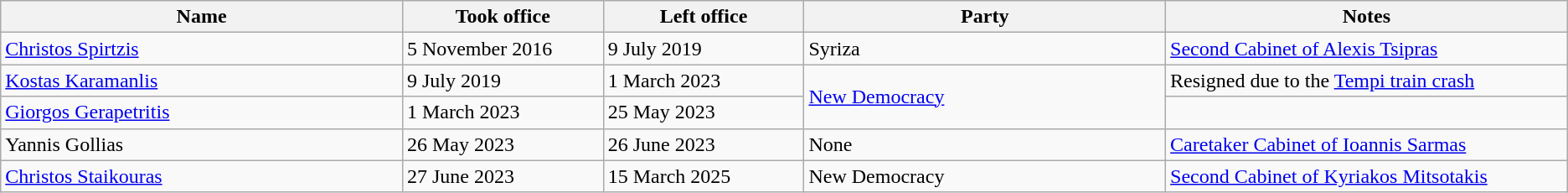<table class="wikitable">
<tr>
<th width="20%">Name</th>
<th width="10%">Took office</th>
<th width="10%">Left office</th>
<th width="18%">Party</th>
<th width="20%">Notes</th>
</tr>
<tr>
<td><a href='#'>Christos Spirtzis</a></td>
<td>5 November 2016</td>
<td>9 July 2019</td>
<td>Syriza</td>
<td><a href='#'>Second Cabinet of Alexis Tsipras</a></td>
</tr>
<tr>
<td><a href='#'>Kostas Karamanlis</a></td>
<td>9 July 2019</td>
<td>1 March 2023</td>
<td rowspan="2"><a href='#'>New Democracy</a></td>
<td>Resigned due to the <a href='#'>Tempi train crash</a></td>
</tr>
<tr>
<td><a href='#'>Giorgos Gerapetritis</a></td>
<td>1 March 2023</td>
<td>25 May 2023</td>
<td></td>
</tr>
<tr>
<td>Yannis Gollias</td>
<td>26 May 2023</td>
<td>26 June 2023</td>
<td>None</td>
<td><a href='#'>Caretaker Cabinet of Ioannis Sarmas</a></td>
</tr>
<tr>
<td><a href='#'>Christos Staikouras</a></td>
<td>27 June 2023</td>
<td>15 March 2025</td>
<td>New Democracy</td>
<td><a href='#'>Second Cabinet of Kyriakos Mitsotakis</a></td>
</tr>
</table>
